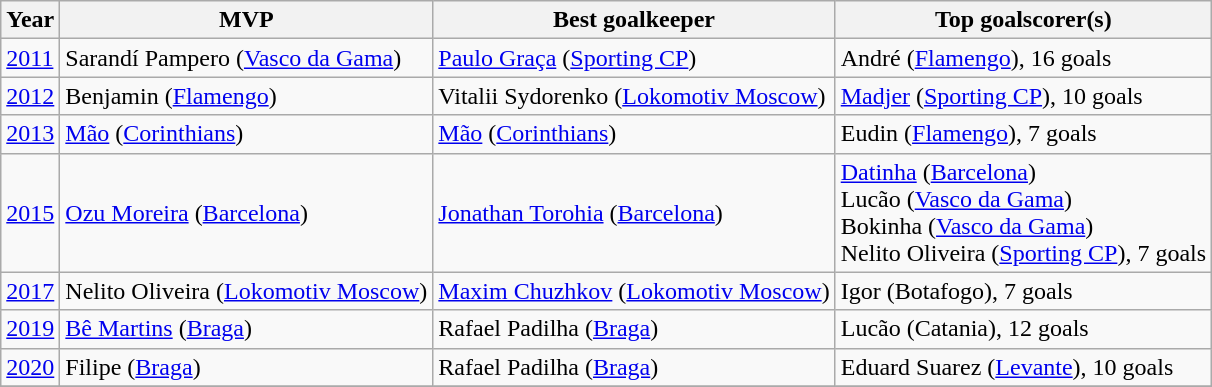<table class="wikitable">
<tr>
<th>Year</th>
<th>MVP</th>
<th>Best goalkeeper</th>
<th>Top goalscorer(s)</th>
</tr>
<tr>
<td><a href='#'>2011</a></td>
<td> Sarandí Pampero (<a href='#'>Vasco da Gama</a>)</td>
<td> <a href='#'>Paulo Graça</a> (<a href='#'>Sporting CP</a>)</td>
<td> André (<a href='#'>Flamengo</a>), 16 goals</td>
</tr>
<tr>
<td><a href='#'>2012</a></td>
<td> Benjamin (<a href='#'>Flamengo</a>)</td>
<td> Vitalii Sydorenko (<a href='#'>Lokomotiv Moscow</a>)</td>
<td> <a href='#'>Madjer</a> (<a href='#'>Sporting CP</a>), 10 goals</td>
</tr>
<tr>
<td align=center><a href='#'>2013</a></td>
<td> <a href='#'>Mão</a> (<a href='#'>Corinthians</a>)</td>
<td> <a href='#'>Mão</a> (<a href='#'>Corinthians</a>)</td>
<td> Eudin (<a href='#'>Flamengo</a>), 7 goals</td>
</tr>
<tr>
<td align=center><a href='#'>2015</a></td>
<td> <a href='#'>Ozu Moreira</a> (<a href='#'>Barcelona</a>)</td>
<td> <a href='#'>Jonathan Torohia</a> (<a href='#'>Barcelona</a>)</td>
<td> <a href='#'>Datinha</a> (<a href='#'>Barcelona</a>)<br> Lucão (<a href='#'>Vasco da Gama</a>)<br> Bokinha (<a href='#'>Vasco da Gama</a>)<br> Nelito Oliveira (<a href='#'>Sporting CP</a>), 7 goals</td>
</tr>
<tr>
<td><a href='#'>2017</a></td>
<td> Nelito Oliveira (<a href='#'>Lokomotiv Moscow</a>)</td>
<td> <a href='#'>Maxim Chuzhkov</a> (<a href='#'>Lokomotiv Moscow</a>)</td>
<td> Igor (Botafogo), 7 goals</td>
</tr>
<tr>
<td><a href='#'>2019</a></td>
<td> <a href='#'>Bê Martins</a> (<a href='#'>Braga</a>)</td>
<td> Rafael Padilha  (<a href='#'>Braga</a>)</td>
<td> Lucão (Catania), 12 goals</td>
</tr>
<tr>
<td><a href='#'>2020</a></td>
<td> Filipe (<a href='#'>Braga</a>)</td>
<td> Rafael Padilha  (<a href='#'>Braga</a>)</td>
<td> Eduard Suarez (<a href='#'>Levante</a>), 10 goals</td>
</tr>
<tr>
</tr>
</table>
